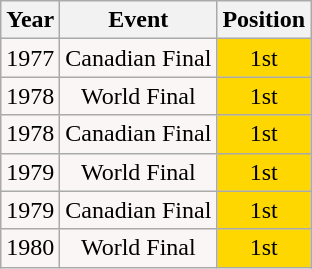<table class="wikitable" align="left">
<tr>
<th rowspan="1" bgcolor="CCCCCC" align="Center">Year</th>
<th rowspan="1" bgcolor="CCCCCC" align="Center">Event</th>
<th rowspan="1" bgcolor="CCCCCC" align="Center">Position</th>
</tr>
<tr>
<td align="center" bgcolor="FAF6F6">1977</td>
<td align="center" bgcolor="FAF6F6">Canadian Final</td>
<td align="center" bgcolor="gold">1st</td>
</tr>
<tr>
<td align="center" bgcolor="FAF6F6">1978</td>
<td align="center" bgcolor="FAF6F6">World Final</td>
<td align="center" bgcolor="gold">1st</td>
</tr>
<tr>
<td align="center" bgcolor="FAF6F6">1978</td>
<td align="center" bgcolor="FAF6F6">Canadian Final</td>
<td align="center" bgcolor="gold">1st</td>
</tr>
<tr>
<td align="center" bgcolor="FAF6F6">1979</td>
<td align="center" bgcolor="FAF6F6">World Final</td>
<td align="center" bgcolor="gold">1st</td>
</tr>
<tr>
<td align="center" bgcolor="FAF6F6">1979</td>
<td align="center" bgcolor="FAF6F6">Canadian Final</td>
<td align="center" bgcolor="gold">1st</td>
</tr>
<tr>
<td align="center" bgcolor="FAF6F6">1980</td>
<td align="center" bgcolor="FAF6F6">World Final</td>
<td align="center" bgcolor="gold">1st</td>
</tr>
</table>
